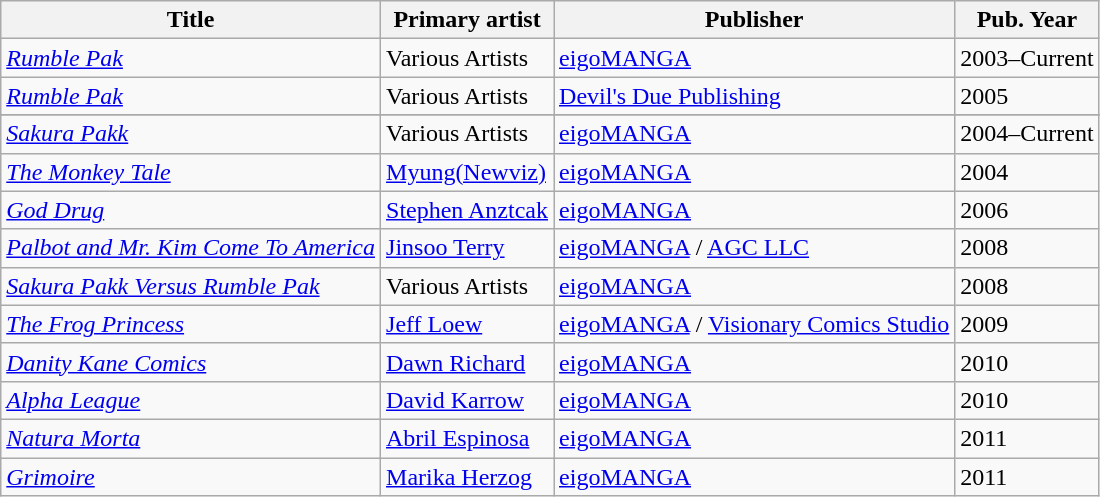<table class="wikitable">
<tr>
<th>Title</th>
<th>Primary artist</th>
<th>Publisher</th>
<th>Pub. Year</th>
</tr>
<tr>
<td><em><a href='#'>Rumble Pak</a></em></td>
<td>Various Artists</td>
<td><a href='#'>eigoMANGA</a></td>
<td>2003–Current</td>
</tr>
<tr>
<td><em><a href='#'>Rumble Pak</a></em></td>
<td>Various Artists</td>
<td><a href='#'>Devil's Due Publishing</a></td>
<td>2005</td>
</tr>
<tr>
</tr>
<tr>
<td><em><a href='#'>Sakura Pakk</a></em></td>
<td>Various Artists</td>
<td><a href='#'>eigoMANGA</a></td>
<td>2004–Current</td>
</tr>
<tr>
<td><em><a href='#'>The Monkey Tale</a></em></td>
<td><a href='#'>Myung(Newviz)</a></td>
<td><a href='#'>eigoMANGA</a></td>
<td>2004</td>
</tr>
<tr>
<td><em><a href='#'>God Drug</a></em></td>
<td><a href='#'>Stephen Anztcak</a></td>
<td><a href='#'>eigoMANGA</a></td>
<td>2006</td>
</tr>
<tr>
<td><em><a href='#'>Palbot and Mr. Kim Come To America</a></em></td>
<td><a href='#'>Jinsoo Terry</a></td>
<td><a href='#'>eigoMANGA</a> / <a href='#'>AGC LLC</a></td>
<td>2008</td>
</tr>
<tr>
<td><em><a href='#'>Sakura Pakk Versus Rumble Pak</a></em></td>
<td>Various Artists</td>
<td><a href='#'>eigoMANGA</a></td>
<td>2008</td>
</tr>
<tr>
<td><em><a href='#'>The Frog Princess</a></em></td>
<td><a href='#'>Jeff Loew</a></td>
<td><a href='#'>eigoMANGA</a> / <a href='#'>Visionary Comics Studio</a></td>
<td>2009</td>
</tr>
<tr>
<td><em><a href='#'>Danity Kane Comics</a></em></td>
<td><a href='#'>Dawn Richard</a></td>
<td><a href='#'>eigoMANGA</a></td>
<td>2010</td>
</tr>
<tr>
<td><em><a href='#'>Alpha League</a></em></td>
<td><a href='#'>David Karrow</a></td>
<td><a href='#'>eigoMANGA</a></td>
<td>2010</td>
</tr>
<tr>
<td><em><a href='#'>Natura Morta</a></em></td>
<td><a href='#'>Abril Espinosa</a></td>
<td><a href='#'>eigoMANGA</a></td>
<td>2011</td>
</tr>
<tr>
<td><em><a href='#'>Grimoire</a></em></td>
<td><a href='#'>Marika Herzog</a></td>
<td><a href='#'>eigoMANGA</a></td>
<td>2011</td>
</tr>
</table>
